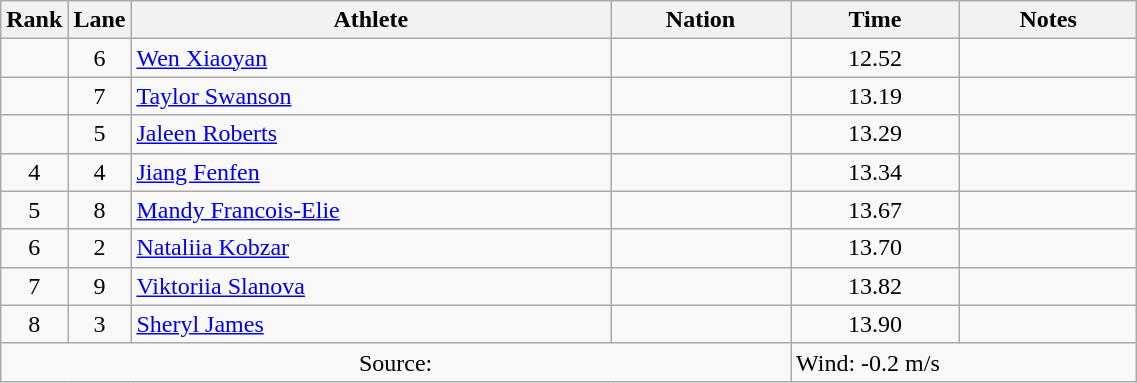<table class="wikitable sortable" style="text-align:center;width: 60%;">
<tr>
<th scope="col" style="width: 10px;">Rank</th>
<th scope="col" style="width: 10px;">Lane</th>
<th scope="col">Athlete</th>
<th scope="col">Nation</th>
<th scope="col">Time</th>
<th scope="col">Notes</th>
</tr>
<tr>
<td></td>
<td>6</td>
<td align=left><a href='#'>Wen Xiaoyan</a></td>
<td align=left></td>
<td>12.52</td>
<td></td>
</tr>
<tr>
<td></td>
<td>7</td>
<td align=left><a href='#'>Taylor Swanson</a></td>
<td align=left></td>
<td>13.19</td>
<td></td>
</tr>
<tr>
<td></td>
<td>5</td>
<td align=left><a href='#'>Jaleen Roberts</a></td>
<td align=left></td>
<td>13.29</td>
<td></td>
</tr>
<tr>
<td>4</td>
<td>4</td>
<td align=left><a href='#'>Jiang Fenfen</a></td>
<td align=left></td>
<td>13.34</td>
<td></td>
</tr>
<tr>
<td>5</td>
<td>8</td>
<td align=left><a href='#'>Mandy Francois-Elie</a></td>
<td align=left></td>
<td>13.67</td>
<td></td>
</tr>
<tr>
<td>6</td>
<td>2</td>
<td align=left><a href='#'>Nataliia Kobzar</a></td>
<td align=left></td>
<td>13.70</td>
<td></td>
</tr>
<tr>
<td>7</td>
<td>9</td>
<td align=left><a href='#'>Viktoriia Slanova</a></td>
<td align=left></td>
<td>13.82</td>
<td></td>
</tr>
<tr>
<td>8</td>
<td>3</td>
<td align=left><a href='#'>Sheryl James</a></td>
<td align=left></td>
<td>13.90</td>
<td></td>
</tr>
<tr class="sortbottom">
<td colspan="4">Source:</td>
<td colspan="2" style="text-align:left;">Wind: -0.2 m/s</td>
</tr>
</table>
